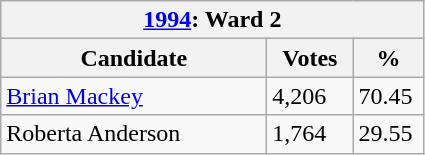<table class="wikitable">
<tr>
<th colspan="3"><a href='#'>1994</a>: Ward 2</th>
</tr>
<tr>
<th style="width: 170px">Candidate</th>
<th style="width: 50px">Votes</th>
<th style="width: 40px">%</th>
</tr>
<tr>
<td><a href='#'>Brian Mackey</a></td>
<td>4,206</td>
<td>70.45</td>
</tr>
<tr>
<td>Roberta Anderson</td>
<td>1,764</td>
<td>29.55</td>
</tr>
</table>
